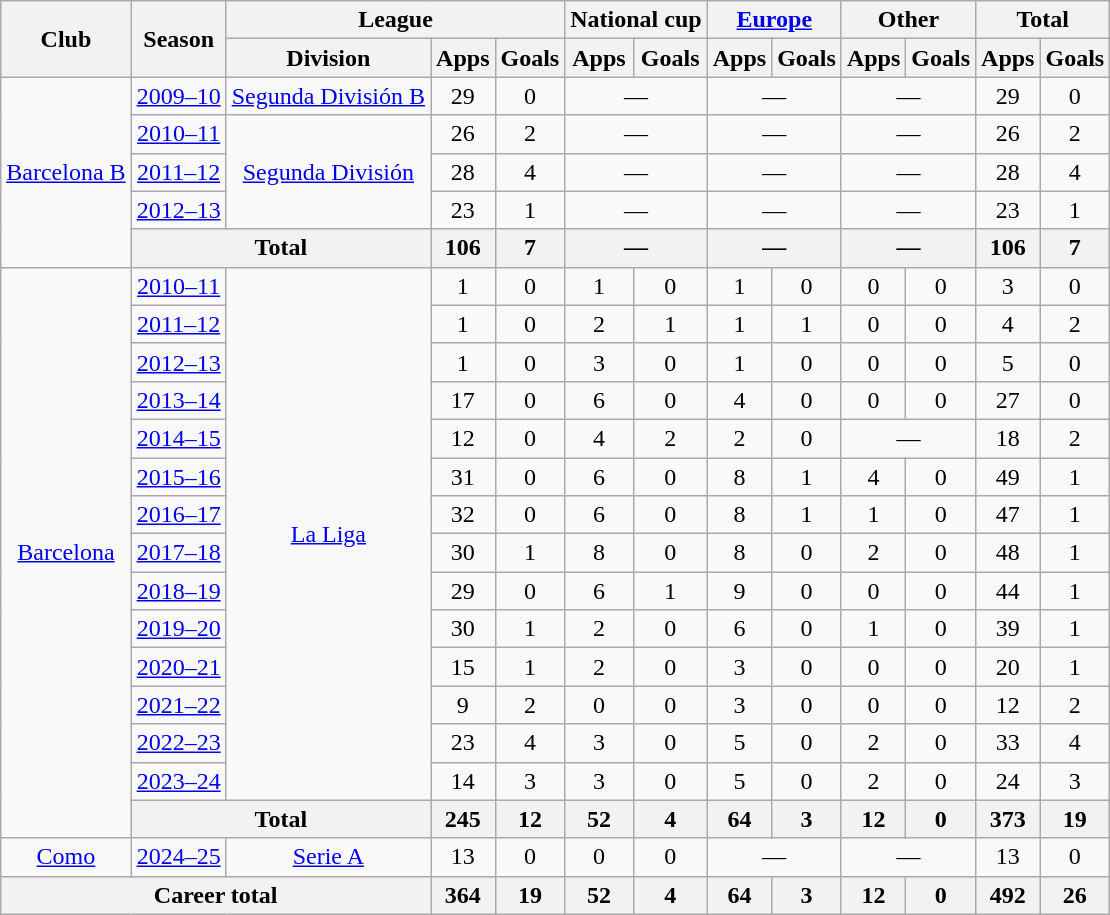<table class="wikitable" style="text-align:center">
<tr>
<th rowspan="2">Club</th>
<th rowspan="2">Season</th>
<th colspan="3">League</th>
<th colspan="2">National cup</th>
<th colspan="2"><a href='#'>Europe</a></th>
<th colspan="2">Other</th>
<th colspan="2">Total</th>
</tr>
<tr>
<th>Division</th>
<th>Apps</th>
<th>Goals</th>
<th>Apps</th>
<th>Goals</th>
<th>Apps</th>
<th>Goals</th>
<th>Apps</th>
<th>Goals</th>
<th>Apps</th>
<th>Goals</th>
</tr>
<tr>
<td rowspan="5"><a href='#'>Barcelona B</a></td>
<td><a href='#'>2009–10</a></td>
<td><a href='#'>Segunda División B</a></td>
<td>29</td>
<td>0</td>
<td colspan="2">—</td>
<td colspan="2">—</td>
<td colspan="2">—</td>
<td>29</td>
<td>0</td>
</tr>
<tr>
<td><a href='#'>2010–11</a></td>
<td rowspan="3"><a href='#'>Segunda División</a></td>
<td>26</td>
<td>2</td>
<td colspan="2">—</td>
<td colspan="2">—</td>
<td colspan="2">—</td>
<td>26</td>
<td>2</td>
</tr>
<tr>
<td><a href='#'>2011–12</a></td>
<td>28</td>
<td>4</td>
<td colspan="2">—</td>
<td colspan="2">—</td>
<td colspan="2">—</td>
<td>28</td>
<td>4</td>
</tr>
<tr>
<td><a href='#'>2012–13</a></td>
<td>23</td>
<td>1</td>
<td colspan="2">—</td>
<td colspan="2">—</td>
<td colspan="2">—</td>
<td>23</td>
<td>1</td>
</tr>
<tr>
<th colspan="2">Total</th>
<th>106</th>
<th>7</th>
<th colspan="2">—</th>
<th colspan="2">—</th>
<th colspan="2">—</th>
<th>106</th>
<th>7</th>
</tr>
<tr>
<td rowspan="15"><a href='#'>Barcelona</a></td>
<td><a href='#'>2010–11</a></td>
<td rowspan="14"><a href='#'>La Liga</a></td>
<td>1</td>
<td>0</td>
<td>1</td>
<td>0</td>
<td>1</td>
<td>0</td>
<td>0</td>
<td>0</td>
<td>3</td>
<td>0</td>
</tr>
<tr>
<td><a href='#'>2011–12</a></td>
<td>1</td>
<td>0</td>
<td>2</td>
<td>1</td>
<td>1</td>
<td>1</td>
<td>0</td>
<td>0</td>
<td>4</td>
<td>2</td>
</tr>
<tr>
<td><a href='#'>2012–13</a></td>
<td>1</td>
<td>0</td>
<td>3</td>
<td>0</td>
<td>1</td>
<td>0</td>
<td>0</td>
<td>0</td>
<td>5</td>
<td>0</td>
</tr>
<tr>
<td><a href='#'>2013–14</a></td>
<td>17</td>
<td>0</td>
<td>6</td>
<td>0</td>
<td>4</td>
<td>0</td>
<td>0</td>
<td>0</td>
<td>27</td>
<td>0</td>
</tr>
<tr>
<td><a href='#'>2014–15</a></td>
<td>12</td>
<td>0</td>
<td>4</td>
<td>2</td>
<td>2</td>
<td>0</td>
<td colspan=2>—</td>
<td>18</td>
<td>2</td>
</tr>
<tr>
<td><a href='#'>2015–16</a></td>
<td>31</td>
<td>0</td>
<td>6</td>
<td>0</td>
<td>8</td>
<td>1</td>
<td>4</td>
<td>0</td>
<td>49</td>
<td>1</td>
</tr>
<tr>
<td><a href='#'>2016–17</a></td>
<td>32</td>
<td>0</td>
<td>6</td>
<td>0</td>
<td>8</td>
<td>1</td>
<td>1</td>
<td>0</td>
<td>47</td>
<td>1</td>
</tr>
<tr>
<td><a href='#'>2017–18</a></td>
<td>30</td>
<td>1</td>
<td>8</td>
<td>0</td>
<td>8</td>
<td>0</td>
<td>2</td>
<td>0</td>
<td>48</td>
<td>1</td>
</tr>
<tr>
<td><a href='#'>2018–19</a></td>
<td>29</td>
<td>0</td>
<td>6</td>
<td>1</td>
<td>9</td>
<td>0</td>
<td>0</td>
<td>0</td>
<td>44</td>
<td>1</td>
</tr>
<tr>
<td><a href='#'>2019–20</a></td>
<td>30</td>
<td>1</td>
<td>2</td>
<td>0</td>
<td>6</td>
<td>0</td>
<td>1</td>
<td>0</td>
<td>39</td>
<td>1</td>
</tr>
<tr>
<td><a href='#'>2020–21</a></td>
<td>15</td>
<td>1</td>
<td>2</td>
<td>0</td>
<td>3</td>
<td>0</td>
<td>0</td>
<td>0</td>
<td>20</td>
<td>1</td>
</tr>
<tr>
<td><a href='#'>2021–22</a></td>
<td>9</td>
<td>2</td>
<td>0</td>
<td>0</td>
<td>3</td>
<td>0</td>
<td>0</td>
<td>0</td>
<td>12</td>
<td>2</td>
</tr>
<tr>
<td><a href='#'>2022–23</a></td>
<td>23</td>
<td>4</td>
<td>3</td>
<td>0</td>
<td>5</td>
<td>0</td>
<td>2</td>
<td>0</td>
<td>33</td>
<td>4</td>
</tr>
<tr>
<td><a href='#'>2023–24</a></td>
<td>14</td>
<td>3</td>
<td>3</td>
<td>0</td>
<td>5</td>
<td>0</td>
<td>2</td>
<td>0</td>
<td>24</td>
<td>3</td>
</tr>
<tr>
<th colspan="2">Total</th>
<th>245</th>
<th>12</th>
<th>52</th>
<th>4</th>
<th>64</th>
<th>3</th>
<th>12</th>
<th>0</th>
<th>373</th>
<th>19</th>
</tr>
<tr>
<td><a href='#'>Como</a></td>
<td><a href='#'>2024–25</a></td>
<td><a href='#'>Serie A</a></td>
<td>13</td>
<td>0</td>
<td>0</td>
<td>0</td>
<td colspan="2">—</td>
<td colspan="2">—</td>
<td>13</td>
<td>0</td>
</tr>
<tr>
<th colspan="3">Career total</th>
<th>364</th>
<th>19</th>
<th>52</th>
<th>4</th>
<th>64</th>
<th>3</th>
<th>12</th>
<th>0</th>
<th>492</th>
<th>26</th>
</tr>
</table>
